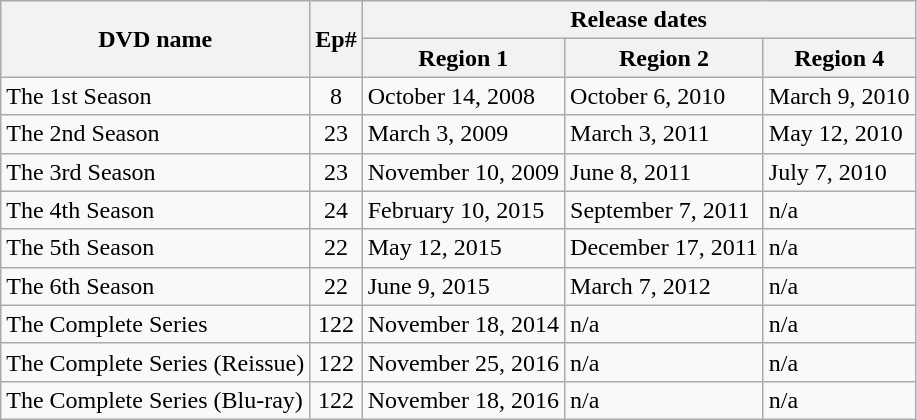<table class="wikitable">
<tr>
<th ! rowspan="2">DVD name</th>
<th ! rowspan="2">Ep#</th>
<th ! colspan="3">Release dates</th>
</tr>
<tr>
<th>Region 1</th>
<th>Region 2</th>
<th>Region 4</th>
</tr>
<tr>
<td>The 1st Season</td>
<td style="text-align:center;">8</td>
<td>October 14, 2008</td>
<td>October 6, 2010</td>
<td>March 9, 2010</td>
</tr>
<tr>
<td>The 2nd Season</td>
<td style="text-align:center;">23</td>
<td>March 3, 2009</td>
<td>March 3, 2011</td>
<td>May 12, 2010</td>
</tr>
<tr>
<td>The 3rd Season</td>
<td style="text-align:center;">23</td>
<td>November 10, 2009</td>
<td>June 8, 2011</td>
<td>July 7, 2010</td>
</tr>
<tr>
<td>The 4th Season</td>
<td style="text-align:center;">24</td>
<td>February 10, 2015</td>
<td>September 7, 2011</td>
<td>n/a</td>
</tr>
<tr>
<td>The 5th Season</td>
<td style="text-align:center;">22</td>
<td>May 12, 2015</td>
<td>December 17, 2011</td>
<td>n/a</td>
</tr>
<tr>
<td>The 6th Season</td>
<td style="text-align:center;">22</td>
<td>June 9, 2015</td>
<td>March 7, 2012</td>
<td>n/a</td>
</tr>
<tr>
<td>The Complete Series</td>
<td style="text-align:center;">122</td>
<td>November 18, 2014</td>
<td>n/a</td>
<td>n/a</td>
</tr>
<tr>
<td>The Complete Series (Reissue)</td>
<td style="text-align:center;">122</td>
<td>November 25, 2016</td>
<td>n/a</td>
<td>n/a</td>
</tr>
<tr>
<td>The Complete Series (Blu-ray)</td>
<td style="text-align:center;">122</td>
<td>November 18, 2016</td>
<td>n/a</td>
<td>n/a</td>
</tr>
</table>
